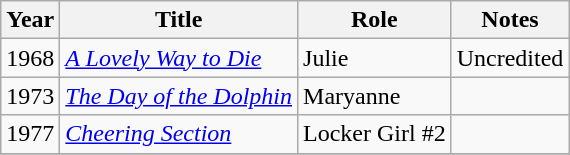<table class="wikitable">
<tr>
<th>Year</th>
<th>Title</th>
<th>Role</th>
<th>Notes</th>
</tr>
<tr>
<td>1968</td>
<td><em><a href='#'>A Lovely Way to Die</a></em></td>
<td>Julie</td>
<td>Uncredited</td>
</tr>
<tr>
<td>1973</td>
<td><em><a href='#'>The Day of the Dolphin</a></em></td>
<td>Maryanne</td>
<td></td>
</tr>
<tr>
<td>1977</td>
<td><em><a href='#'>Cheering Section</a></em></td>
<td>Locker Girl #2</td>
<td></td>
</tr>
<tr>
</tr>
</table>
